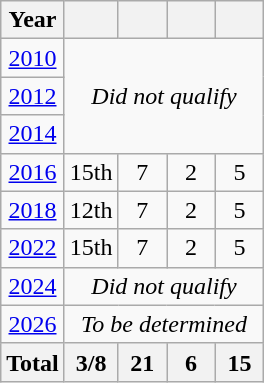<table class="wikitable" style="text-align:center">
<tr>
<th>Year</th>
<th></th>
<th width=25></th>
<th width=25></th>
<th width=25></th>
</tr>
<tr>
<td> <a href='#'>2010</a></td>
<td rowspan=3 colspan=4><em>Did not qualify</em></td>
</tr>
<tr>
<td> <a href='#'>2012</a></td>
</tr>
<tr>
<td> <a href='#'>2014</a></td>
</tr>
<tr>
<td> <a href='#'>2016</a></td>
<td>15th</td>
<td>7</td>
<td>2</td>
<td>5</td>
</tr>
<tr>
<td> <a href='#'>2018</a></td>
<td>12th</td>
<td>7</td>
<td>2</td>
<td>5</td>
</tr>
<tr>
<td> <a href='#'>2022</a></td>
<td>15th</td>
<td>7</td>
<td>2</td>
<td>5</td>
</tr>
<tr>
<td> <a href='#'>2024</a></td>
<td colspan="4"><em>Did not qualify</em></td>
</tr>
<tr>
<td> <a href='#'>2026</a></td>
<td colspan="4"><em>To be determined</em></td>
</tr>
<tr>
<th>Total</th>
<th>3/8</th>
<th>21</th>
<th>6</th>
<th>15</th>
</tr>
</table>
